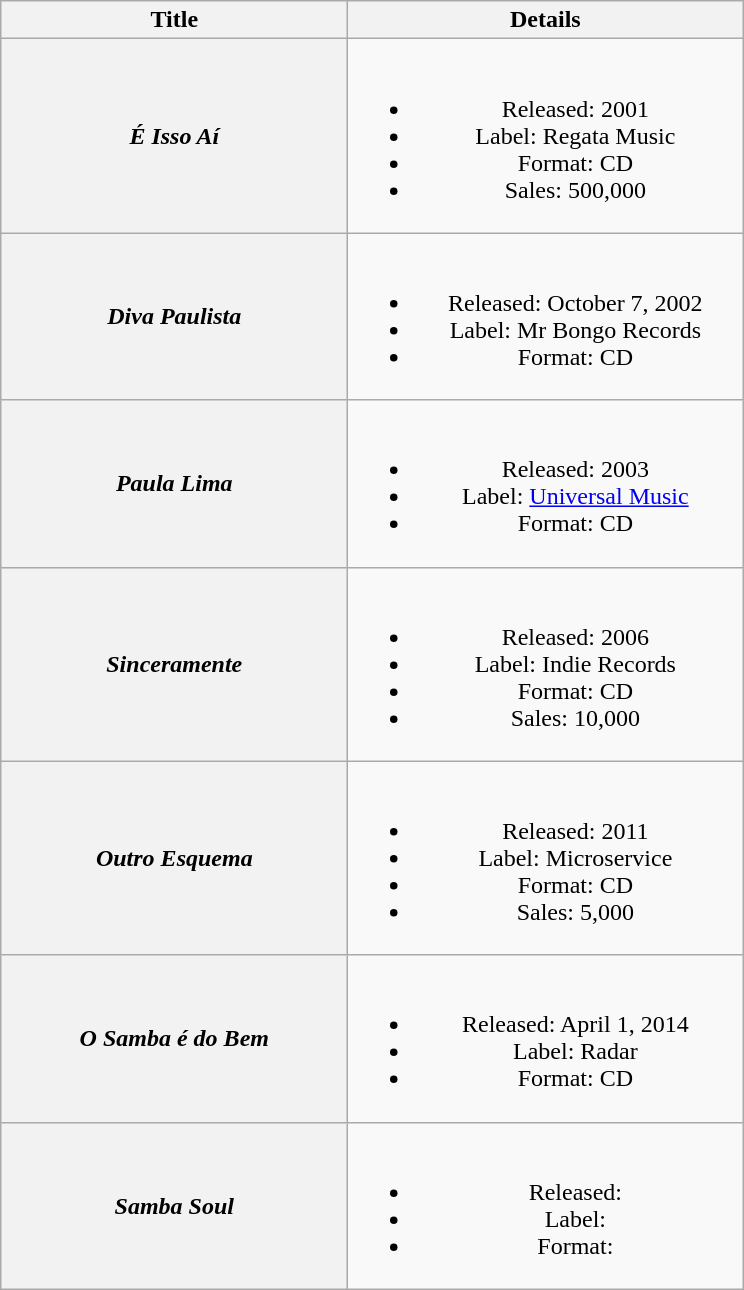<table class="wikitable plainrowheaders" style="text-align:center;">
<tr>
<th scope="col" style="width:14em;">Title</th>
<th scope="col" style="width:16em;">Details</th>
</tr>
<tr>
<th scope="row"><em>É Isso Aí</em></th>
<td><br><ul><li>Released: 2001</li><li>Label: Regata Music</li><li>Format: CD</li><li>Sales: 500,000</li></ul></td>
</tr>
<tr>
<th scope="row"><em>Diva Paulista</em></th>
<td><br><ul><li>Released: October 7, 2002</li><li>Label:  Mr Bongo Records</li><li>Format: CD</li></ul></td>
</tr>
<tr>
<th scope="row"><em>Paula Lima</em></th>
<td><br><ul><li>Released: 2003</li><li>Label: <a href='#'>Universal Music</a></li><li>Format: CD</li></ul></td>
</tr>
<tr>
<th scope="row"><em>Sinceramente</em></th>
<td><br><ul><li>Released: 2006</li><li>Label: Indie Records</li><li>Format: CD</li><li>Sales: 10,000</li></ul></td>
</tr>
<tr>
<th scope="row"><em>Outro Esquema</em></th>
<td><br><ul><li>Released: 2011</li><li>Label: Microservice</li><li>Format: CD</li><li>Sales: 5,000</li></ul></td>
</tr>
<tr>
<th scope="row"><em>O Samba é do Bem</em></th>
<td><br><ul><li>Released: April 1, 2014</li><li>Label: Radar</li><li>Format: CD</li></ul></td>
</tr>
<tr>
<th scope="row"><em>Samba Soul</em></th>
<td><br><ul><li>Released:</li><li>Label:</li><li>Format:</li></ul></td>
</tr>
</table>
